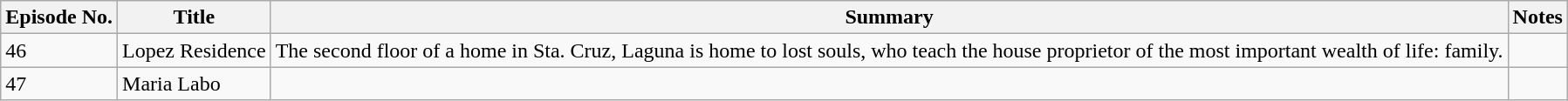<table class="wikitable">
<tr>
<th>Episode No.</th>
<th>Title</th>
<th>Summary</th>
<th>Notes</th>
</tr>
<tr>
<td>46</td>
<td>Lopez Residence</td>
<td>The second floor of a home in Sta. Cruz, Laguna is home to lost souls, who teach the house proprietor of the most important wealth of life: family.</td>
<td></td>
</tr>
<tr>
<td>47</td>
<td>Maria Labo</td>
<td></td>
<td></td>
</tr>
</table>
